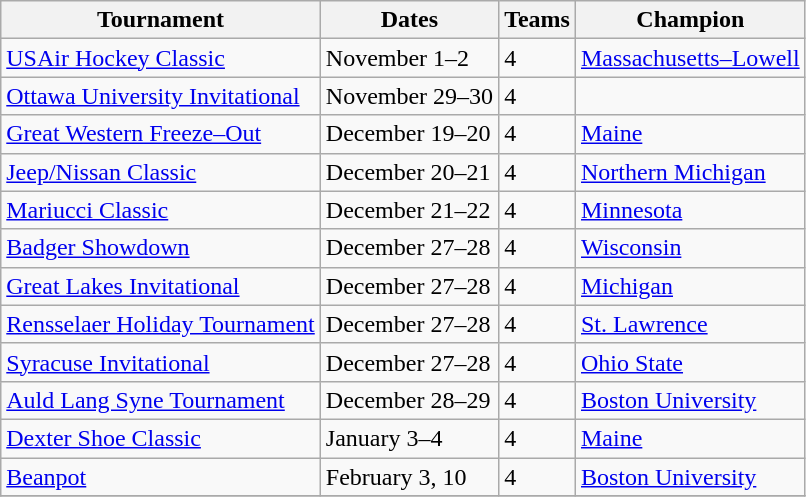<table class="wikitable">
<tr>
<th>Tournament</th>
<th>Dates</th>
<th>Teams</th>
<th>Champion</th>
</tr>
<tr>
<td><a href='#'>USAir Hockey Classic</a></td>
<td>November 1–2</td>
<td>4</td>
<td><a href='#'>Massachusetts–Lowell</a></td>
</tr>
<tr>
<td><a href='#'>Ottawa University Invitational</a></td>
<td>November 29–30</td>
<td>4</td>
<td></td>
</tr>
<tr>
<td><a href='#'>Great Western Freeze–Out</a></td>
<td>December 19–20</td>
<td>4</td>
<td><a href='#'>Maine</a></td>
</tr>
<tr>
<td><a href='#'>Jeep/Nissan Classic</a></td>
<td>December 20–21</td>
<td>4</td>
<td><a href='#'>Northern Michigan</a></td>
</tr>
<tr>
<td><a href='#'>Mariucci Classic</a></td>
<td>December 21–22</td>
<td>4</td>
<td><a href='#'>Minnesota</a></td>
</tr>
<tr>
<td><a href='#'>Badger Showdown</a></td>
<td>December 27–28</td>
<td>4</td>
<td><a href='#'>Wisconsin</a></td>
</tr>
<tr>
<td><a href='#'>Great Lakes Invitational</a></td>
<td>December 27–28</td>
<td>4</td>
<td><a href='#'>Michigan</a></td>
</tr>
<tr>
<td><a href='#'>Rensselaer Holiday Tournament</a></td>
<td>December 27–28</td>
<td>4</td>
<td><a href='#'>St. Lawrence</a></td>
</tr>
<tr>
<td><a href='#'>Syracuse Invitational</a></td>
<td>December 27–28</td>
<td>4</td>
<td><a href='#'>Ohio State</a></td>
</tr>
<tr>
<td><a href='#'>Auld Lang Syne Tournament</a></td>
<td>December 28–29</td>
<td>4</td>
<td><a href='#'>Boston University</a></td>
</tr>
<tr>
<td><a href='#'>Dexter Shoe Classic</a></td>
<td>January 3–4</td>
<td>4</td>
<td><a href='#'>Maine</a></td>
</tr>
<tr>
<td><a href='#'>Beanpot</a></td>
<td>February 3, 10</td>
<td>4</td>
<td><a href='#'>Boston University</a></td>
</tr>
<tr>
</tr>
</table>
